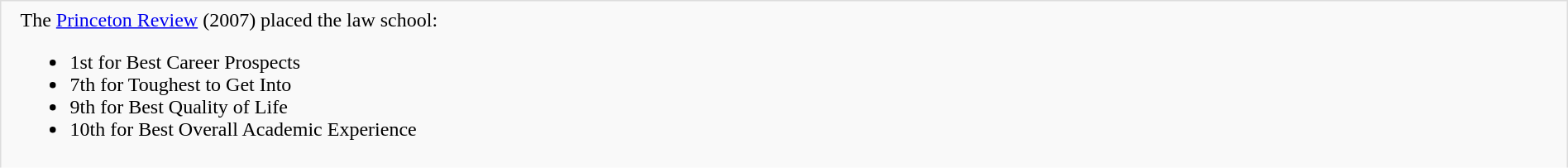<table style="border-left: 1px solid #dddddd; border-top: 1px solid #dddddd; border-right: 1px solid #dddddd; background-color:#f9f9f9; padding:3px; margin:0px; width: 100%;">
<tr>
<td></td>
<td>The <a href='#'>Princeton Review</a> (2007) placed the law school:<br><ul><li>1st for Best Career Prospects</li><li>7th for Toughest to Get Into</li><li>9th for Best Quality of Life</li><li>10th for Best Overall Academic Experience</li></ul></td>
</tr>
</table>
